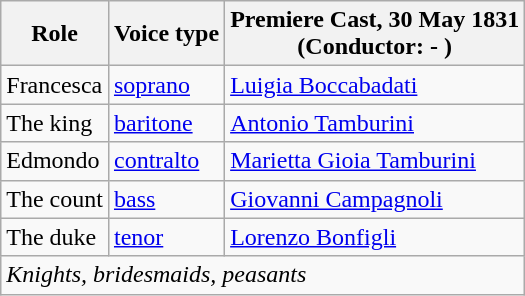<table class="wikitable">
<tr>
<th>Role</th>
<th>Voice type</th>
<th>Premiere Cast, 30 May 1831<br>(Conductor: - )</th>
</tr>
<tr>
<td>Francesca</td>
<td><a href='#'>soprano</a></td>
<td><a href='#'>Luigia Boccabadati</a></td>
</tr>
<tr>
<td>The king</td>
<td><a href='#'>baritone</a></td>
<td><a href='#'>Antonio Tamburini</a></td>
</tr>
<tr>
<td>Edmondo</td>
<td><a href='#'>contralto</a></td>
<td><a href='#'>Marietta Gioia Tamburini</a></td>
</tr>
<tr>
<td>The count</td>
<td><a href='#'>bass</a></td>
<td><a href='#'>Giovanni Campagnoli</a></td>
</tr>
<tr>
<td>The duke</td>
<td><a href='#'>tenor</a></td>
<td><a href='#'>Lorenzo Bonfigli</a></td>
</tr>
<tr>
<td colspan="3"><em>Knights, bridesmaids, peasants</em></td>
</tr>
</table>
